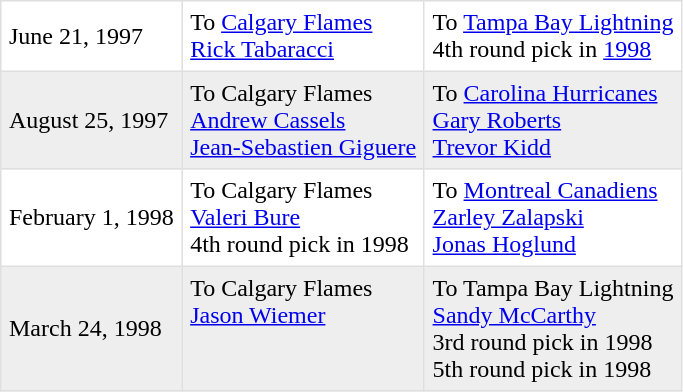<table border=1 style="border-collapse:collapse" bordercolor="#DFDFDF"  cellpadding="5">
<tr>
<td>June 21, 1997</td>
<td valign="top">To  <a href='#'>Calgary Flames</a><br><a href='#'>Rick Tabaracci</a></td>
<td valign="top">To  <a href='#'>Tampa Bay Lightning</a><br>4th round pick in <a href='#'>1998</a></td>
</tr>
<tr bgcolor="#eeeeee">
<td>August 25, 1997</td>
<td valign="top">To Calgary Flames<br><a href='#'>Andrew Cassels</a><br><a href='#'>Jean-Sebastien Giguere</a></td>
<td valign="top">To  <a href='#'>Carolina Hurricanes</a><br><a href='#'>Gary Roberts</a><br><a href='#'>Trevor Kidd</a></td>
</tr>
<tr>
<td>February 1, 1998</td>
<td valign="top">To Calgary Flames<br><a href='#'>Valeri Bure</a><br>4th round pick in 1998</td>
<td valign="top">To  <a href='#'>Montreal Canadiens</a><br><a href='#'>Zarley Zalapski</a><br><a href='#'>Jonas Hoglund</a></td>
</tr>
<tr bgcolor="#eeeeee">
<td>March 24, 1998</td>
<td valign="top">To Calgary Flames<br><a href='#'>Jason Wiemer</a></td>
<td valign="top">To Tampa Bay Lightning<br><a href='#'>Sandy McCarthy</a><br>3rd round pick in 1998<br>5th round pick in 1998</td>
</tr>
</table>
